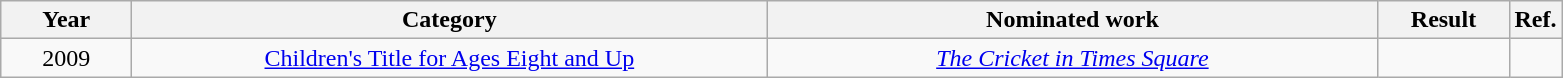<table class="wikitable plainrowheaders" style="text-align:center;">
<tr>
<th scope="col" style="width:5em;">Year</th>
<th scope="col" style="width:26em;">Category</th>
<th scope="col" style="width:25em;">Nominated work</th>
<th scope="col" style="width:5em;">Result</th>
<th>Ref.</th>
</tr>
<tr>
<td>2009</td>
<td><a href='#'>Children's Title for Ages Eight and Up</a></td>
<td><em><a href='#'>The Cricket in Times Square</a></em></td>
<td></td>
<td></td>
</tr>
</table>
